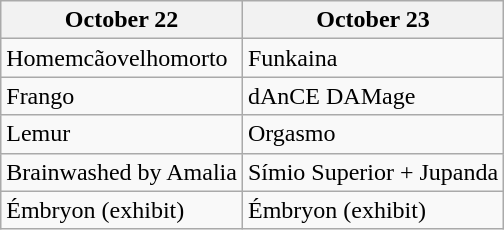<table class="wikitable">
<tr>
<th>October 22</th>
<th>October 23</th>
</tr>
<tr>
<td>Homemcãovelhomorto</td>
<td>Funkaina</td>
</tr>
<tr>
<td>Frango</td>
<td>dAnCE DAMage</td>
</tr>
<tr>
<td>Lemur</td>
<td>Orgasmo</td>
</tr>
<tr>
<td>Brainwashed by Amalia</td>
<td>Símio Superior + Jupanda</td>
</tr>
<tr>
<td>Émbryon (exhibit)</td>
<td>Émbryon (exhibit)</td>
</tr>
</table>
